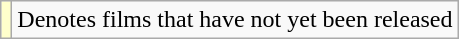<table class="wikitable sortable" width:100%;">
<tr>
<td style="background:#FFFFCC;"></td>
<td>Denotes films that have not yet been released</td>
</tr>
</table>
